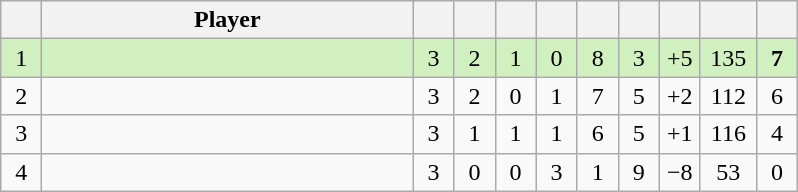<table class="wikitable" style="text-align:center; margin: 1em auto 1em auto, align:left">
<tr>
<th width=20></th>
<th width=240>Player</th>
<th width=20></th>
<th width=20></th>
<th width=20></th>
<th width=20></th>
<th width=20></th>
<th width=20></th>
<th width=20></th>
<th width=30></th>
<th width=20></th>
</tr>
<tr style="background:#D0F0C0;">
<td>1</td>
<td align=left></td>
<td>3</td>
<td>2</td>
<td>1</td>
<td>0</td>
<td>8</td>
<td>3</td>
<td>+5</td>
<td>135</td>
<td><strong>7</strong></td>
</tr>
<tr style=>
<td>2</td>
<td align=left></td>
<td>3</td>
<td>2</td>
<td>0</td>
<td>1</td>
<td>7</td>
<td>5</td>
<td>+2</td>
<td>112</td>
<td>6</td>
</tr>
<tr style=>
<td>3</td>
<td align=left></td>
<td>3</td>
<td>1</td>
<td>1</td>
<td>1</td>
<td>6</td>
<td>5</td>
<td>+1</td>
<td>116</td>
<td>4</td>
</tr>
<tr style=>
<td>4</td>
<td align=left></td>
<td>3</td>
<td>0</td>
<td>0</td>
<td>3</td>
<td>1</td>
<td>9</td>
<td>−8</td>
<td>53</td>
<td>0</td>
</tr>
</table>
